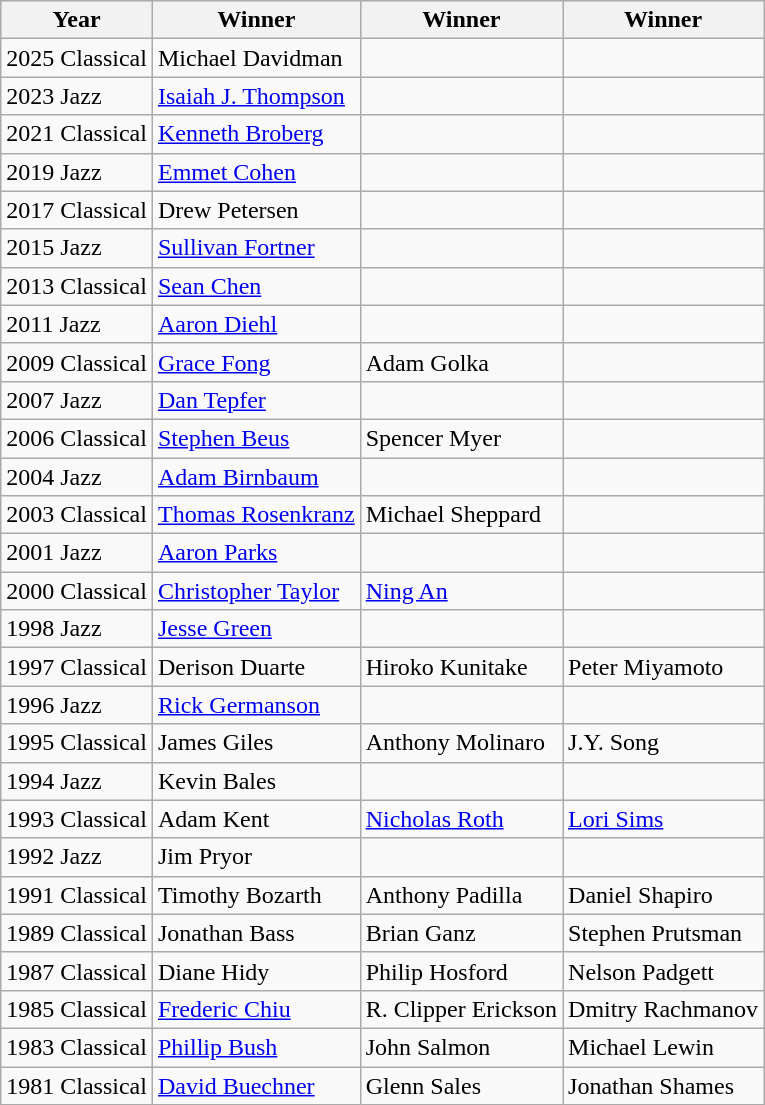<table class="wikitable">
<tr>
<th>Year</th>
<th>Winner</th>
<th>Winner</th>
<th>Winner</th>
</tr>
<tr>
<td>2025 Classical</td>
<td>Michael Davidman</td>
<td></td>
<td></td>
</tr>
<tr>
<td>2023 Jazz</td>
<td><a href='#'>Isaiah J. Thompson</a></td>
<td></td>
<td></td>
</tr>
<tr>
<td>2021 Classical</td>
<td><a href='#'>Kenneth Broberg</a></td>
<td></td>
<td></td>
</tr>
<tr>
<td>2019 Jazz</td>
<td><a href='#'>Emmet Cohen</a></td>
<td></td>
<td></td>
</tr>
<tr>
<td>2017 Classical</td>
<td>Drew Petersen</td>
<td></td>
<td></td>
</tr>
<tr>
<td>2015 Jazz</td>
<td><a href='#'>Sullivan Fortner</a></td>
<td></td>
<td></td>
</tr>
<tr>
<td>2013 Classical</td>
<td><a href='#'>Sean Chen</a></td>
<td></td>
<td></td>
</tr>
<tr>
<td>2011 Jazz</td>
<td><a href='#'>Aaron Diehl</a></td>
<td></td>
<td></td>
</tr>
<tr>
<td>2009 Classical</td>
<td><a href='#'>Grace Fong</a></td>
<td>Adam Golka</td>
<td></td>
</tr>
<tr>
<td>2007 Jazz</td>
<td><a href='#'>Dan Tepfer</a></td>
<td></td>
<td></td>
</tr>
<tr>
<td>2006 Classical</td>
<td><a href='#'>Stephen Beus</a></td>
<td>Spencer Myer</td>
<td></td>
</tr>
<tr>
<td>2004 Jazz</td>
<td><a href='#'>Adam Birnbaum</a></td>
<td></td>
<td></td>
</tr>
<tr>
<td>2003 Classical</td>
<td><a href='#'>Thomas Rosenkranz</a></td>
<td>Michael Sheppard</td>
<td></td>
</tr>
<tr>
<td>2001 Jazz</td>
<td><a href='#'>Aaron Parks</a></td>
<td></td>
<td></td>
</tr>
<tr>
<td>2000 Classical</td>
<td><a href='#'>Christopher Taylor</a></td>
<td><a href='#'>Ning An</a></td>
<td></td>
</tr>
<tr>
<td>1998 Jazz</td>
<td><a href='#'>Jesse Green</a></td>
<td></td>
<td></td>
</tr>
<tr>
<td>1997 Classical</td>
<td>Derison Duarte</td>
<td>Hiroko Kunitake</td>
<td>Peter Miyamoto</td>
</tr>
<tr>
<td>1996 Jazz</td>
<td><a href='#'>Rick Germanson</a></td>
<td></td>
<td></td>
</tr>
<tr>
<td>1995 Classical</td>
<td>James Giles</td>
<td>Anthony Molinaro</td>
<td>J.Y. Song</td>
</tr>
<tr>
<td>1994 Jazz</td>
<td>Kevin Bales</td>
<td></td>
<td></td>
</tr>
<tr>
<td>1993 Classical</td>
<td>Adam Kent</td>
<td><a href='#'>Nicholas Roth</a></td>
<td><a href='#'>Lori Sims</a></td>
</tr>
<tr>
<td>1992 Jazz</td>
<td>Jim Pryor</td>
<td></td>
<td></td>
</tr>
<tr>
<td>1991 Classical</td>
<td>Timothy Bozarth</td>
<td>Anthony Padilla</td>
<td>Daniel Shapiro</td>
</tr>
<tr>
<td>1989 Classical</td>
<td>Jonathan Bass</td>
<td>Brian Ganz</td>
<td>Stephen Prutsman</td>
</tr>
<tr>
<td>1987 Classical</td>
<td>Diane Hidy</td>
<td>Philip Hosford</td>
<td>Nelson Padgett</td>
</tr>
<tr>
<td>1985 Classical</td>
<td><a href='#'>Frederic Chiu</a></td>
<td>R. Clipper Erickson</td>
<td>Dmitry Rachmanov</td>
</tr>
<tr>
<td>1983 Classical</td>
<td><a href='#'>Phillip Bush</a></td>
<td>John Salmon</td>
<td>Michael Lewin</td>
</tr>
<tr>
<td>1981 Classical</td>
<td><a href='#'>David Buechner</a></td>
<td>Glenn Sales</td>
<td>Jonathan Shames</td>
</tr>
</table>
